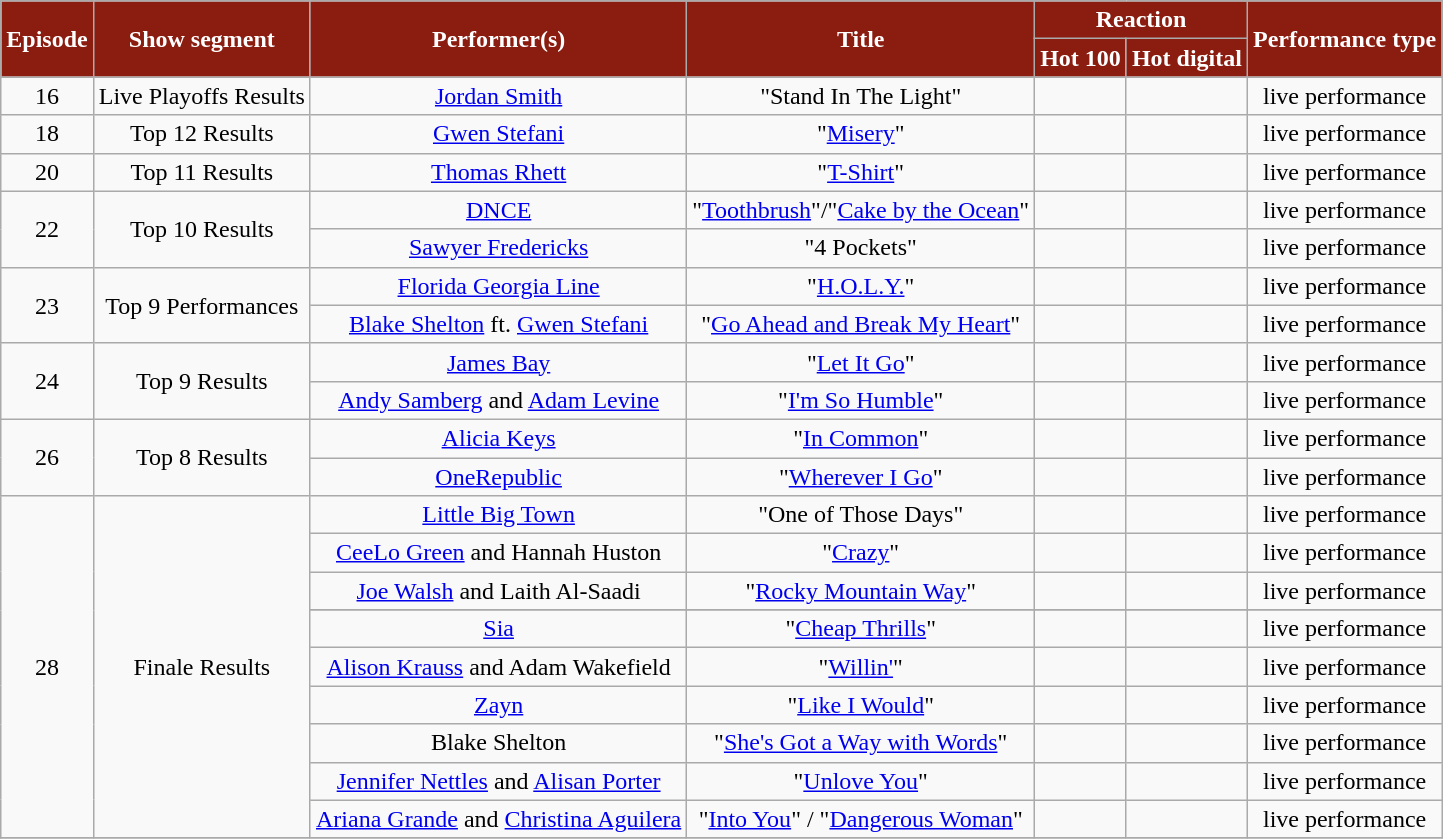<table class="wikitable"  style="text-align:center;">
<tr>
<th style="background:#8b1c10; color:white;" rowspan="2">Episode</th>
<th style="background:#8b1c10; color:white;" rowspan="2">Show segment</th>
<th style="background:#8b1c10; color:white;" rowspan="2">Performer(s)</th>
<th style="background:#8b1c10; color:white;" rowspan="2">Title</th>
<th style="background:#8b1c10; color:white;" colspan="2">Reaction</th>
<th style="background:#8b1c10; color:white;" rowspan="2">Performance type</th>
</tr>
<tr>
<th style="background:#8b1c10; color:white;">Hot 100</th>
<th style="background:#8b1c10; color:white;">Hot digital</th>
</tr>
<tr>
<td>16</td>
<td>Live Playoffs Results</td>
<td><a href='#'>Jordan Smith</a></td>
<td>"Stand In The Light"</td>
<td></td>
<td></td>
<td>live performance</td>
</tr>
<tr>
<td>18</td>
<td>Top 12 Results</td>
<td><a href='#'>Gwen Stefani</a></td>
<td>"<a href='#'>Misery</a>"</td>
<td></td>
<td></td>
<td>live performance</td>
</tr>
<tr>
<td>20</td>
<td>Top 11 Results</td>
<td><a href='#'>Thomas Rhett</a></td>
<td>"<a href='#'>T-Shirt</a>"</td>
<td></td>
<td></td>
<td>live performance</td>
</tr>
<tr>
<td rowspan="2">22</td>
<td rowspan="2">Top 10 Results</td>
<td><a href='#'>DNCE</a></td>
<td>"<a href='#'>Toothbrush</a>"/"<a href='#'>Cake by the Ocean</a>"</td>
<td></td>
<td></td>
<td>live performance</td>
</tr>
<tr>
<td><a href='#'>Sawyer Fredericks</a></td>
<td>"4 Pockets"</td>
<td></td>
<td></td>
<td>live performance</td>
</tr>
<tr>
<td rowspan="2">23</td>
<td rowspan="2">Top 9 Performances</td>
<td><a href='#'>Florida Georgia Line</a></td>
<td>"<a href='#'>H.O.L.Y.</a>"</td>
<td></td>
<td></td>
<td>live performance</td>
</tr>
<tr>
<td><a href='#'>Blake Shelton</a> ft. <a href='#'>Gwen Stefani</a></td>
<td>"<a href='#'>Go Ahead and Break My Heart</a>"</td>
<td></td>
<td></td>
<td>live performance</td>
</tr>
<tr>
<td rowspan="2">24</td>
<td rowspan="2">Top 9 Results</td>
<td><a href='#'>James Bay</a></td>
<td>"<a href='#'>Let It Go</a>"</td>
<td></td>
<td></td>
<td>live performance</td>
</tr>
<tr>
<td><a href='#'>Andy Samberg</a> and <a href='#'>Adam Levine</a></td>
<td>"<a href='#'>I'm So Humble</a>"</td>
<td></td>
<td></td>
<td>live performance</td>
</tr>
<tr>
<td rowspan="2">26</td>
<td rowspan="2">Top 8 Results</td>
<td><a href='#'>Alicia Keys</a></td>
<td>"<a href='#'>In Common</a>"</td>
<td></td>
<td></td>
<td>live performance</td>
</tr>
<tr>
<td><a href='#'>OneRepublic</a></td>
<td>"<a href='#'>Wherever I Go</a>"</td>
<td></td>
<td></td>
<td>live performance</td>
</tr>
<tr>
<td rowspan="10">28</td>
<td rowspan="10">Finale Results</td>
<td><a href='#'>Little Big Town</a></td>
<td>"One of Those Days"</td>
<td></td>
<td></td>
<td>live performance</td>
</tr>
<tr>
<td><a href='#'>CeeLo Green</a> and Hannah Huston</td>
<td>"<a href='#'>Crazy</a>"</td>
<td></td>
<td></td>
<td>live performance</td>
</tr>
<tr>
<td><a href='#'>Joe Walsh</a> and Laith Al-Saadi</td>
<td>"<a href='#'>Rocky Mountain Way</a>"</td>
<td></td>
<td></td>
<td>live performance</td>
</tr>
<tr>
</tr>
<tr>
<td><a href='#'>Sia</a></td>
<td>"<a href='#'>Cheap Thrills</a>"</td>
<td></td>
<td></td>
<td>live performance</td>
</tr>
<tr>
<td><a href='#'>Alison Krauss</a> and Adam Wakefield</td>
<td>"<a href='#'>Willin'</a>"</td>
<td></td>
<td></td>
<td>live performance</td>
</tr>
<tr>
<td><a href='#'>Zayn</a></td>
<td>"<a href='#'>Like I Would</a>"</td>
<td></td>
<td></td>
<td>live performance</td>
</tr>
<tr>
<td>Blake Shelton</td>
<td>"<a href='#'>She's Got a Way with Words</a>"</td>
<td></td>
<td></td>
<td>live performance</td>
</tr>
<tr>
<td><a href='#'>Jennifer Nettles</a> and <a href='#'>Alisan Porter</a></td>
<td>"<a href='#'>Unlove You</a>"</td>
<td></td>
<td></td>
<td>live performance</td>
</tr>
<tr>
<td><a href='#'>Ariana Grande</a> and <a href='#'>Christina Aguilera</a></td>
<td>"<a href='#'>Into You</a>" / "<a href='#'>Dangerous Woman</a>"</td>
<td></td>
<td></td>
<td>live performance</td>
</tr>
<tr>
</tr>
</table>
